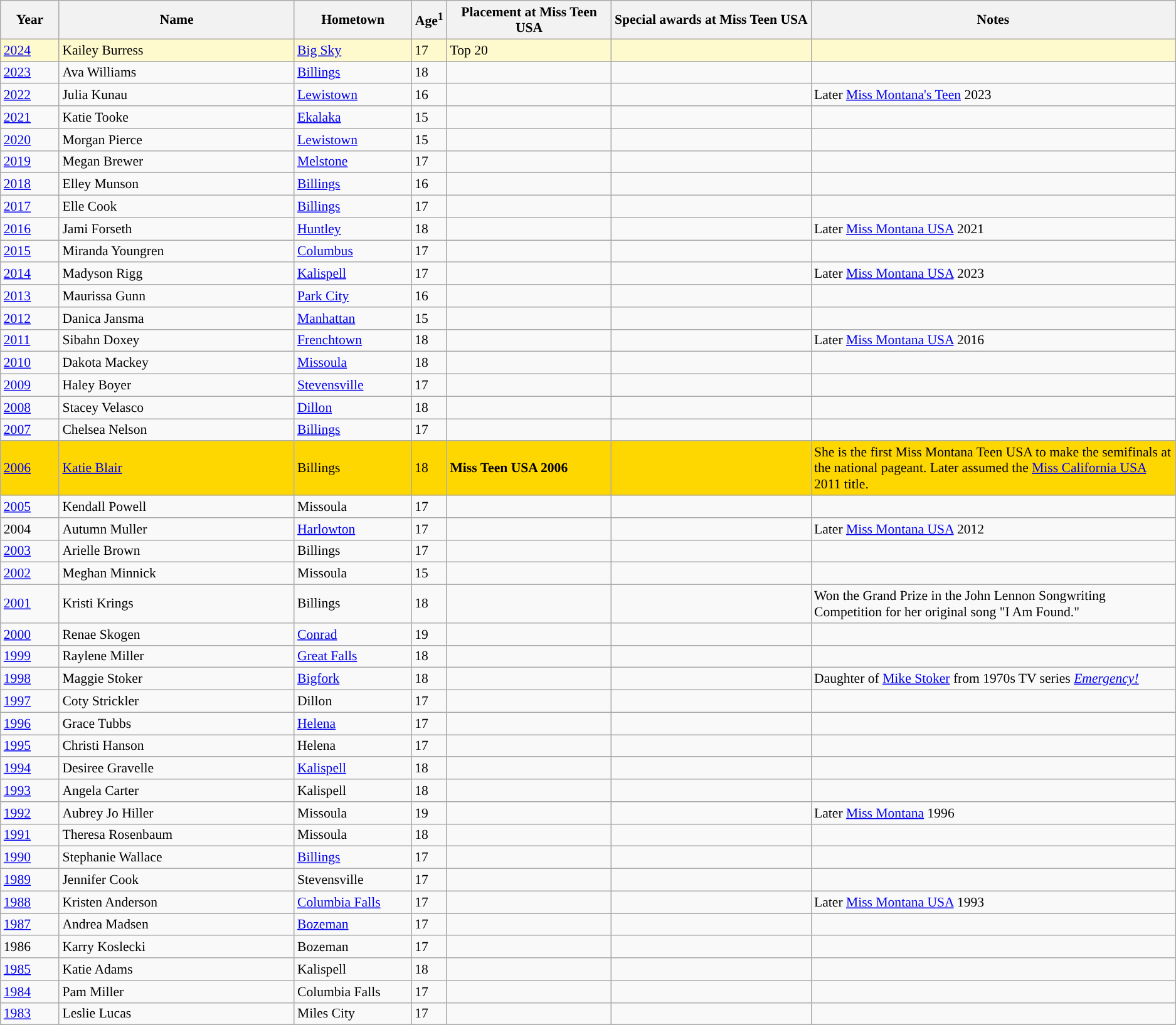<table class="wikitable"style="font-size:90%;">
<tr bgcolor="#efefef">
<th width=5%>Year</th>
<th width=20%>Name</th>
<th width=10%>Hometown</th>
<th width=3%>Age<sup>1</sup></th>
<th width=14%>Placement at Miss Teen USA</th>
<th width=17%>Special awards at Miss Teen  USA</th>
<th width=31%>Notes</th>
</tr>
<tr style="background-color:#FFFACD;">
<td><a href='#'>2024</a></td>
<td>Kailey Burress</td>
<td><a href='#'>Big Sky</a></td>
<td>17</td>
<td>Top 20</td>
<td></td>
<td></td>
</tr>
<tr>
<td><a href='#'>2023</a></td>
<td>Ava Williams</td>
<td><a href='#'>Billings</a></td>
<td>18</td>
<td></td>
<td></td>
<td></td>
</tr>
<tr>
<td><a href='#'>2022</a></td>
<td>Julia Kunau</td>
<td><a href='#'>Lewistown</a></td>
<td>16</td>
<td></td>
<td></td>
<td>Later <a href='#'>Miss Montana's Teen</a> 2023</td>
</tr>
<tr>
<td><a href='#'>2021</a></td>
<td>Katie Tooke</td>
<td><a href='#'>Ekalaka</a></td>
<td>15</td>
<td></td>
<td></td>
<td></td>
</tr>
<tr>
<td><a href='#'>2020</a></td>
<td>Morgan Pierce</td>
<td><a href='#'>Lewistown</a></td>
<td>15</td>
<td></td>
<td></td>
<td></td>
</tr>
<tr>
<td><a href='#'>2019</a></td>
<td>Megan Brewer</td>
<td><a href='#'>Melstone</a></td>
<td>17</td>
<td></td>
<td></td>
<td></td>
</tr>
<tr>
<td><a href='#'>2018</a></td>
<td>Elley Munson</td>
<td><a href='#'>Billings</a></td>
<td>16</td>
<td></td>
<td></td>
<td></td>
</tr>
<tr>
<td><a href='#'>2017</a></td>
<td>Elle Cook</td>
<td><a href='#'>Billings</a></td>
<td>17</td>
<td></td>
<td></td>
<td></td>
</tr>
<tr>
<td><a href='#'>2016</a></td>
<td>Jami Forseth</td>
<td><a href='#'>Huntley</a></td>
<td>18</td>
<td></td>
<td></td>
<td>Later <a href='#'>Miss Montana USA</a> 2021</td>
</tr>
<tr>
<td><a href='#'>2015</a></td>
<td>Miranda Youngren</td>
<td><a href='#'>Columbus</a></td>
<td>17</td>
<td></td>
<td></td>
<td></td>
</tr>
<tr>
<td><a href='#'>2014</a></td>
<td>Madyson Rigg</td>
<td><a href='#'>Kalispell</a></td>
<td>17</td>
<td></td>
<td></td>
<td>Later <a href='#'>Miss Montana USA</a> 2023</td>
</tr>
<tr>
<td><a href='#'>2013</a></td>
<td>Maurissa Gunn</td>
<td><a href='#'>Park City</a></td>
<td>16</td>
<td></td>
<td></td>
<td></td>
</tr>
<tr>
<td><a href='#'>2012</a></td>
<td>Danica Jansma</td>
<td><a href='#'>Manhattan</a></td>
<td>15</td>
<td></td>
<td></td>
<td></td>
</tr>
<tr>
<td><a href='#'>2011</a></td>
<td>Sibahn Doxey</td>
<td><a href='#'>Frenchtown</a></td>
<td>18</td>
<td></td>
<td></td>
<td>Later <a href='#'>Miss Montana USA</a> 2016</td>
</tr>
<tr>
<td><a href='#'>2010</a></td>
<td>Dakota Mackey</td>
<td><a href='#'>Missoula</a></td>
<td>18</td>
<td></td>
<td></td>
<td></td>
</tr>
<tr>
<td><a href='#'>2009</a></td>
<td>Haley Boyer</td>
<td><a href='#'>Stevensville</a></td>
<td>17</td>
<td></td>
<td></td>
<td></td>
</tr>
<tr>
<td><a href='#'>2008</a></td>
<td>Stacey Velasco</td>
<td><a href='#'>Dillon</a></td>
<td>18</td>
<td></td>
<td></td>
<td></td>
</tr>
<tr>
<td><a href='#'>2007</a></td>
<td>Chelsea Nelson</td>
<td><a href='#'>Billings</a></td>
<td>17</td>
<td></td>
<td></td>
<td></td>
</tr>
<tr style="background-color:GOLD;”">
<td><a href='#'>2006</a></td>
<td><a href='#'>Katie Blair</a></td>
<td>Billings</td>
<td>18</td>
<td><strong>Miss Teen USA 2006</strong></td>
<td></td>
<td>She is the first Miss Montana Teen USA to make the semifinals at the national pageant. Later assumed the <a href='#'>Miss California USA</a> 2011 title.</td>
</tr>
<tr>
<td><a href='#'>2005</a></td>
<td>Kendall Powell</td>
<td>Missoula</td>
<td>17</td>
<td></td>
<td></td>
<td></td>
</tr>
<tr>
<td>2004</td>
<td>Autumn Muller</td>
<td><a href='#'>Harlowton</a></td>
<td>17</td>
<td></td>
<td></td>
<td>Later <a href='#'>Miss Montana USA</a> 2012</td>
</tr>
<tr>
<td><a href='#'>2003</a></td>
<td>Arielle Brown</td>
<td>Billings</td>
<td>17</td>
<td></td>
<td></td>
<td></td>
</tr>
<tr>
<td><a href='#'>2002</a></td>
<td>Meghan Minnick</td>
<td>Missoula</td>
<td>15</td>
<td></td>
<td></td>
<td></td>
</tr>
<tr>
<td><a href='#'>2001</a></td>
<td>Kristi Krings</td>
<td>Billings</td>
<td>18</td>
<td></td>
<td></td>
<td>Won the Grand Prize in the John Lennon Songwriting Competition for her original song "I Am Found."</td>
</tr>
<tr>
<td><a href='#'>2000</a></td>
<td>Renae Skogen</td>
<td><a href='#'>Conrad</a></td>
<td>19</td>
<td></td>
<td></td>
<td></td>
</tr>
<tr>
<td><a href='#'>1999</a></td>
<td>Raylene Miller</td>
<td><a href='#'>Great Falls</a></td>
<td>18</td>
<td></td>
<td></td>
<td></td>
</tr>
<tr>
<td><a href='#'>1998</a></td>
<td>Maggie Stoker</td>
<td><a href='#'>Bigfork</a></td>
<td>18</td>
<td></td>
<td></td>
<td>Daughter of <a href='#'>Mike Stoker</a> from 1970s TV series <em><a href='#'>Emergency!</a></em></td>
</tr>
<tr>
<td><a href='#'>1997</a></td>
<td>Coty Strickler</td>
<td>Dillon</td>
<td>17</td>
<td></td>
<td></td>
<td></td>
</tr>
<tr>
<td><a href='#'>1996</a></td>
<td>Grace Tubbs</td>
<td><a href='#'>Helena</a></td>
<td>17</td>
<td></td>
<td></td>
<td></td>
</tr>
<tr>
<td><a href='#'>1995</a></td>
<td>Christi Hanson</td>
<td>Helena</td>
<td>17</td>
<td></td>
<td></td>
<td></td>
</tr>
<tr>
<td><a href='#'>1994</a></td>
<td>Desiree Gravelle</td>
<td><a href='#'>Kalispell</a></td>
<td>18</td>
<td></td>
<td></td>
<td></td>
</tr>
<tr>
<td><a href='#'>1993</a></td>
<td>Angela Carter</td>
<td>Kalispell</td>
<td>18</td>
<td></td>
<td></td>
<td></td>
</tr>
<tr>
<td><a href='#'>1992</a></td>
<td>Aubrey Jo Hiller</td>
<td>Missoula</td>
<td>19</td>
<td></td>
<td></td>
<td>Later <a href='#'>Miss Montana</a> 1996</td>
</tr>
<tr>
<td><a href='#'>1991</a></td>
<td>Theresa Rosenbaum</td>
<td>Missoula</td>
<td>18</td>
<td></td>
<td></td>
<td></td>
</tr>
<tr>
<td><a href='#'>1990</a></td>
<td>Stephanie Wallace</td>
<td><a href='#'>Billings</a></td>
<td>17</td>
<td></td>
<td></td>
<td></td>
</tr>
<tr>
<td><a href='#'>1989</a></td>
<td>Jennifer Cook</td>
<td>Stevensville</td>
<td>17</td>
<td></td>
<td></td>
<td></td>
</tr>
<tr>
<td><a href='#'>1988</a></td>
<td>Kristen Anderson</td>
<td><a href='#'>Columbia Falls</a></td>
<td>17</td>
<td></td>
<td></td>
<td>Later <a href='#'>Miss Montana USA</a> 1993</td>
</tr>
<tr>
<td><a href='#'>1987</a></td>
<td>Andrea Madsen</td>
<td><a href='#'>Bozeman</a></td>
<td>17</td>
<td></td>
<td></td>
<td></td>
</tr>
<tr>
<td>1986</td>
<td>Karry Koslecki</td>
<td>Bozeman</td>
<td>17</td>
<td></td>
<td></td>
<td></td>
</tr>
<tr>
<td><a href='#'>1985</a></td>
<td>Katie Adams</td>
<td>Kalispell</td>
<td>18</td>
<td></td>
<td></td>
<td></td>
</tr>
<tr>
<td><a href='#'>1984</a></td>
<td>Pam Miller</td>
<td>Columbia Falls</td>
<td>17</td>
<td></td>
<td></td>
<td></td>
</tr>
<tr>
<td><a href='#'>1983</a></td>
<td>Leslie Lucas</td>
<td>Miles City</td>
<td>17</td>
<td></td>
<td></td>
<td></td>
</tr>
</table>
